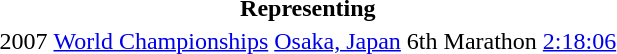<table>
<tr>
<th colspan="6">Representing </th>
</tr>
<tr>
<td>2007</td>
<td><a href='#'>World Championships</a></td>
<td><a href='#'>Osaka, Japan</a></td>
<td>6th</td>
<td>Marathon</td>
<td><a href='#'>2:18:06</a></td>
</tr>
</table>
